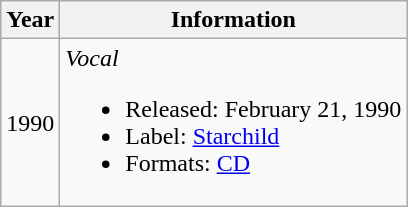<table class="wikitable">
<tr>
<th>Year</th>
<th>Information</th>
</tr>
<tr>
<td>1990</td>
<td><em>Vocal</em><br><ul><li>Released: February 21, 1990</li><li>Label: <a href='#'>Starchild</a></li><li>Formats: <a href='#'>CD</a></li></ul></td>
</tr>
</table>
